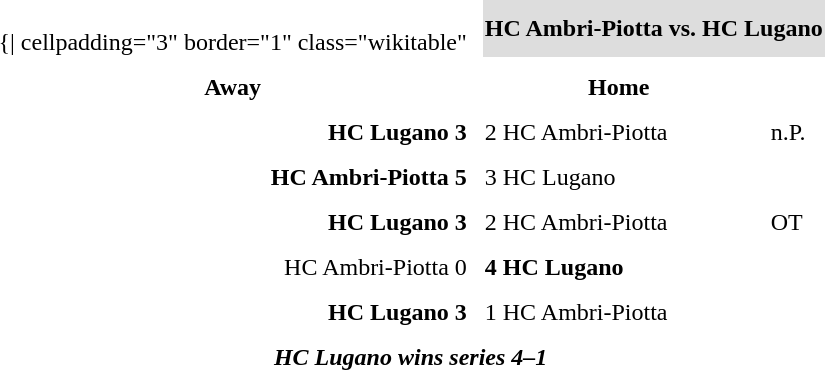<table cellspacing="10">
<tr>
<td valign="top"><br>	{| cellpadding="3" border="1"  class="wikitable"</td>
<th bgcolor="#DDDDDD" colspan="4">HC Ambri-Piotta vs. HC Lugano</th>
</tr>
<tr>
<th>Away</th>
<th>Home</th>
</tr>
<tr>
<td align = "right"><strong>HC Lugano 3</strong></td>
<td>2 HC Ambri-Piotta</td>
<td>n.P.</td>
</tr>
<tr>
<td align = "right"><strong>HC Ambri-Piotta 5</strong></td>
<td>3 HC Lugano</td>
<td> </td>
</tr>
<tr>
<td align = "right"><strong>HC Lugano 3</strong></td>
<td>2 HC Ambri-Piotta</td>
<td>OT</td>
</tr>
<tr>
<td align = "right">HC Ambri-Piotta 0</td>
<td><strong>4 HC Lugano</strong></td>
<td> </td>
</tr>
<tr>
<td align = "right"><strong>HC Lugano 3</strong></td>
<td>1 HC Ambri-Piotta</td>
<td> </td>
</tr>
<tr align="center">
<td colspan="4"><strong><em>HC Lugano wins series 4–1</em></strong></td>
</tr>
</table>
